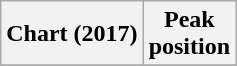<table class="wikitable plainrowheaders" style="text-align:center">
<tr>
<th scope="col">Chart (2017)</th>
<th scope="col">Peak<br> position</th>
</tr>
<tr>
</tr>
</table>
